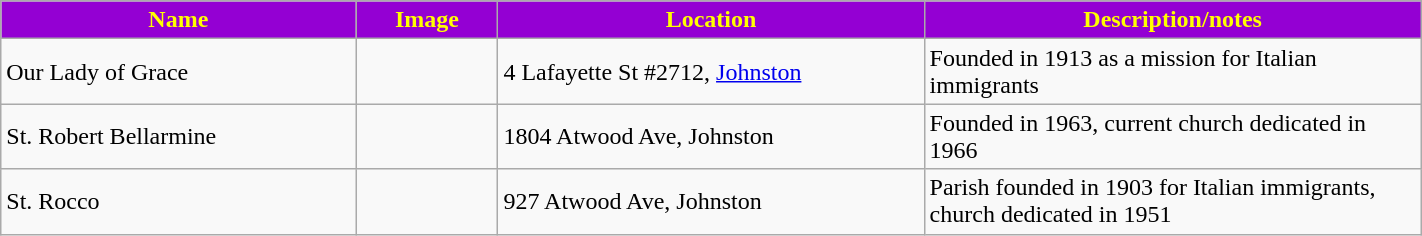<table class="wikitable sortable" style="width:75%">
<tr>
<th style="background:darkviolet; color:yellow;" width="25%"><strong>Name</strong></th>
<th style="background:darkviolet; color:yellow;" width="10%"><strong>Image</strong></th>
<th style="background:darkviolet; color:yellow;" width="30%"><strong>Location</strong></th>
<th style="background:darkviolet; color:yellow;" width="35%"><strong>Description/notes</strong></th>
</tr>
<tr>
<td>Our Lady of Grace</td>
<td></td>
<td>4 Lafayette St #2712, <a href='#'>Johnston</a></td>
<td>Founded in 1913 as a mission for Italian immigrants</td>
</tr>
<tr>
<td>St. Robert Bellarmine</td>
<td></td>
<td>1804 Atwood Ave, Johnston</td>
<td>Founded in 1963, current church dedicated in 1966</td>
</tr>
<tr>
<td>St. Rocco</td>
<td></td>
<td>927 Atwood Ave, Johnston</td>
<td>Parish founded in 1903 for Italian immigrants, church dedicated in 1951</td>
</tr>
</table>
